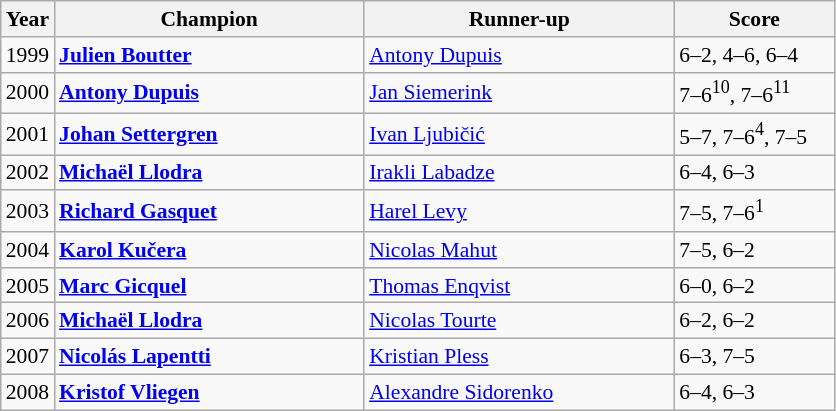<table class="wikitable" style="font-size:90%">
<tr>
<th>Year</th>
<th width="200">Champion</th>
<th width="200">Runner-up</th>
<th width="100">Score</th>
</tr>
<tr>
<td>1999</td>
<td> <strong><a href='#'>Julien Boutter</a></strong></td>
<td> <a href='#'>Antony Dupuis</a></td>
<td>6–2, 4–6, 6–4</td>
</tr>
<tr>
<td>2000</td>
<td> <strong><a href='#'>Antony Dupuis</a></strong></td>
<td> <a href='#'>Jan Siemerink</a></td>
<td>7–6<sup>10</sup>, 7–6<sup>11</sup></td>
</tr>
<tr>
<td>2001</td>
<td> <strong><a href='#'>Johan Settergren</a></strong></td>
<td> <a href='#'>Ivan Ljubičić</a></td>
<td>5–7, 7–6<sup>4</sup>, 7–5</td>
</tr>
<tr>
<td>2002</td>
<td> <strong><a href='#'>Michaël Llodra</a></strong></td>
<td> <a href='#'>Irakli Labadze</a></td>
<td>6–4, 6–3</td>
</tr>
<tr>
<td>2003</td>
<td> <strong><a href='#'>Richard Gasquet</a></strong></td>
<td> <a href='#'>Harel Levy</a></td>
<td>7–5, 7–6<sup>1</sup></td>
</tr>
<tr>
<td>2004</td>
<td> <strong><a href='#'>Karol Kučera</a></strong></td>
<td> <a href='#'>Nicolas Mahut</a></td>
<td>7–5, 6–2</td>
</tr>
<tr>
<td>2005</td>
<td> <strong><a href='#'>Marc Gicquel</a></strong></td>
<td> <a href='#'>Thomas Enqvist</a></td>
<td>6–0, 6–2</td>
</tr>
<tr>
<td>2006</td>
<td> <strong><a href='#'>Michaël Llodra</a></strong></td>
<td> <a href='#'>Nicolas Tourte</a></td>
<td>6–2, 6–2</td>
</tr>
<tr>
<td>2007</td>
<td> <strong><a href='#'>Nicolás Lapentti</a></strong></td>
<td> <a href='#'>Kristian Pless</a></td>
<td>6–3, 7–5</td>
</tr>
<tr>
<td>2008</td>
<td> <strong><a href='#'>Kristof Vliegen</a></strong></td>
<td> <a href='#'>Alexandre Sidorenko</a></td>
<td>6–4, 6–3</td>
</tr>
</table>
